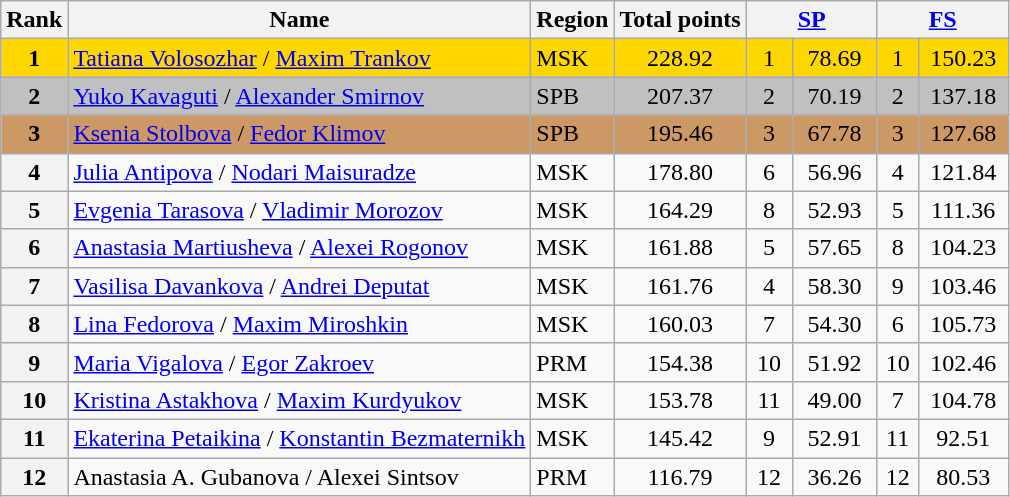<table class="wikitable sortable">
<tr>
<th>Rank</th>
<th>Name</th>
<th>Region</th>
<th>Total points</th>
<th colspan=2 width=80px><a href='#'>SP</a></th>
<th colspan=2 width=80px><a href='#'>FS</a></th>
</tr>
<tr bgcolor=gold>
<td align=center><strong>1</strong></td>
<td><a href='#'>Tatiana Volosozhar</a> / <a href='#'>Maxim Trankov</a></td>
<td>MSK</td>
<td align=center>228.92</td>
<td align=center>1</td>
<td align=center>78.69</td>
<td align=center>1</td>
<td align=center>150.23</td>
</tr>
<tr bgcolor=silver>
<td align=center><strong>2</strong></td>
<td><a href='#'>Yuko Kavaguti</a> / <a href='#'>Alexander Smirnov</a></td>
<td>SPB</td>
<td align=center>207.37</td>
<td align=center>2</td>
<td align=center>70.19</td>
<td align=center>2</td>
<td align=center>137.18</td>
</tr>
<tr bgcolor=cc9966>
<td align=center><strong>3</strong></td>
<td><a href='#'>Ksenia Stolbova</a> / <a href='#'>Fedor Klimov</a></td>
<td>SPB</td>
<td align=center>195.46</td>
<td align=center>3</td>
<td align=center>67.78</td>
<td align=center>3</td>
<td align=center>127.68</td>
</tr>
<tr>
<th>4</th>
<td><a href='#'>Julia Antipova</a> / <a href='#'>Nodari Maisuradze</a></td>
<td>MSK</td>
<td align=center>178.80</td>
<td align=center>6</td>
<td align=center>56.96</td>
<td align=center>4</td>
<td align=center>121.84</td>
</tr>
<tr>
<th>5</th>
<td><a href='#'>Evgenia Tarasova</a> / <a href='#'>Vladimir Morozov</a></td>
<td>MSK</td>
<td align=center>164.29</td>
<td align=center>8</td>
<td align=center>52.93</td>
<td align=center>5</td>
<td align=center>111.36</td>
</tr>
<tr>
<th>6</th>
<td><a href='#'>Anastasia Martiusheva</a> / <a href='#'>Alexei Rogonov</a></td>
<td>MSK</td>
<td align=center>161.88</td>
<td align=center>5</td>
<td align=center>57.65</td>
<td align=center>8</td>
<td align=center>104.23</td>
</tr>
<tr>
<th>7</th>
<td><a href='#'>Vasilisa Davankova</a> / <a href='#'>Andrei Deputat</a></td>
<td>MSK</td>
<td align=center>161.76</td>
<td align=center>4</td>
<td align=center>58.30</td>
<td align=center>9</td>
<td align=center>103.46</td>
</tr>
<tr>
<th>8</th>
<td><a href='#'>Lina Fedorova</a> / <a href='#'>Maxim Miroshkin</a></td>
<td>MSK</td>
<td align=center>160.03</td>
<td align=center>7</td>
<td align=center>54.30</td>
<td align=center>6</td>
<td align=center>105.73</td>
</tr>
<tr>
<th>9</th>
<td><a href='#'>Maria Vigalova</a> / <a href='#'>Egor Zakroev</a></td>
<td>PRM</td>
<td align=center>154.38</td>
<td align=center>10</td>
<td align=center>51.92</td>
<td align=center>10</td>
<td align=center>102.46</td>
</tr>
<tr>
<th>10</th>
<td><a href='#'>Kristina Astakhova</a> / <a href='#'>Maxim Kurdyukov</a></td>
<td>MSK</td>
<td align=center>153.78</td>
<td align=center>11</td>
<td align=center>49.00</td>
<td align=center>7</td>
<td align=center>104.78</td>
</tr>
<tr>
<th>11</th>
<td><a href='#'>Ekaterina Petaikina</a> / <a href='#'>Konstantin Bezmaternikh</a></td>
<td>MSK</td>
<td align=center>145.42</td>
<td align=center>9</td>
<td align=center>52.91</td>
<td align=center>11</td>
<td align=center>92.51</td>
</tr>
<tr>
<th>12</th>
<td>Anastasia A. Gubanova / Alexei Sintsov</td>
<td>PRM</td>
<td align=center>116.79</td>
<td align=center>12</td>
<td align=center>36.26</td>
<td align=center>12</td>
<td align=center>80.53</td>
</tr>
</table>
